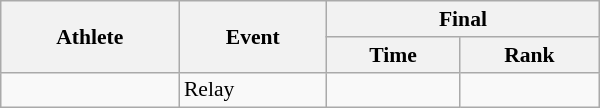<table class="wikitable" style="font-size:90%; text-align:center; width:400px;">
<tr>
<th rowspan="2">Athlete</th>
<th rowspan="2">Event</th>
<th colspan="2">Final</th>
</tr>
<tr>
<th>Time</th>
<th>Rank</th>
</tr>
<tr>
<td align=left></td>
<td align=left>Relay</td>
<td></td>
<td></td>
</tr>
</table>
